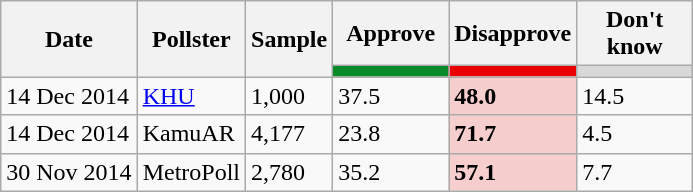<table class="wikitable sortable">
<tr>
<th rowspan="2">Date</th>
<th rowspan="2">Pollster</th>
<th rowspan="2">Sample</th>
<th style="width:70px;">Approve</th>
<th style="width:70px;">Disapprove</th>
<th style="width:70px;">Don't know</th>
</tr>
<tr>
<th style="background: #088A29" width:70px;"></th>
<th style="background: #E90000" width:70px;></th>
<th style="background: #d8d8d8" width:70px;></th>
</tr>
<tr>
<td>14 Dec 2014</td>
<td><a href='#'>KHU</a></td>
<td>1,000</td>
<td>37.5</td>
<td style="background: #F6CECE"><strong>48.0</strong></td>
<td>14.5</td>
</tr>
<tr>
<td>14 Dec 2014</td>
<td>KamuAR</td>
<td>4,177</td>
<td>23.8</td>
<td style="background: #F6CECE"><strong>71.7</strong></td>
<td>4.5</td>
</tr>
<tr>
<td>30 Nov 2014</td>
<td>MetroPoll</td>
<td>2,780</td>
<td>35.2</td>
<td style="background: #F6CECE"><strong>57.1</strong></td>
<td>7.7</td>
</tr>
</table>
